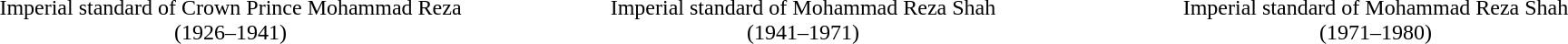<table border="0" style="margin:auto; width:100%; text-align:center">
<tr>
<th width=20%></th>
<th width=20%></th>
<th width=20%></th>
</tr>
<tr>
<td>Imperial standard of Crown Prince Mohammad Reza<br>(1926–1941)</td>
<td>Imperial standard of Mohammad Reza Shah<br>(1941–1971)</td>
<td>Imperial standard of Mohammad Reza Shah<br>(1971–1980)</td>
</tr>
</table>
